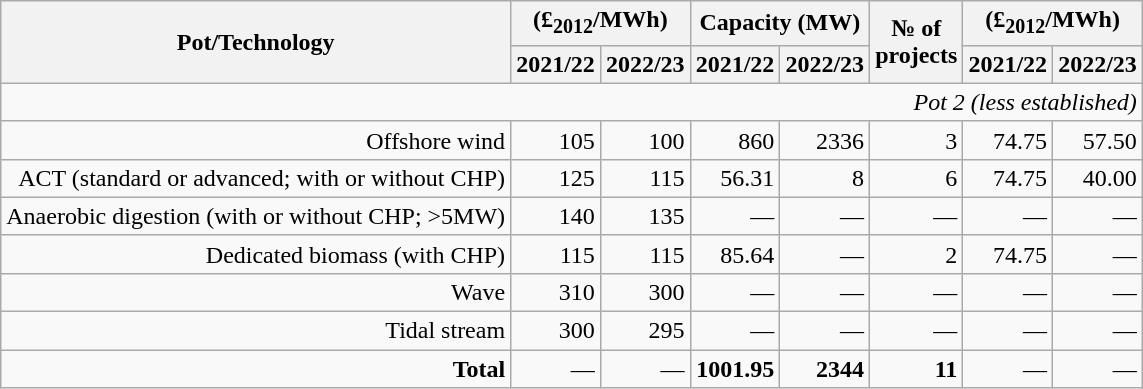<table class="wikitable col1left"  style="text-align:right">
<tr>
<th rowspan="2">Pot/Technology</th>
<th colspan="2"> (£<sub>2012</sub>/MWh)</th>
<th colspan="2">Capacity (MW)</th>
<th rowspan="2">№ of<br>projects</th>
<th colspan="2"> (£<sub>2012</sub>/MWh)</th>
</tr>
<tr>
<th>2021/22</th>
<th>2022/23</th>
<th>2021/22</th>
<th>2022/23</th>
<th>2021/22</th>
<th>2022/23</th>
</tr>
<tr>
<td colspan="8"><em>Pot 2 (less established)</em></td>
</tr>
<tr>
<td>Offshore wind</td>
<td>105</td>
<td>100</td>
<td>860</td>
<td>2336</td>
<td>3</td>
<td>74.75</td>
<td>57.50</td>
</tr>
<tr>
<td>ACT (standard or advanced; with or without CHP)</td>
<td>125</td>
<td>115</td>
<td>56.31</td>
<td>8</td>
<td>6</td>
<td>74.75</td>
<td>40.00</td>
</tr>
<tr>
<td>Anaerobic digestion (with or without CHP; >5MW)</td>
<td>140</td>
<td>135</td>
<td>—</td>
<td>—</td>
<td>—</td>
<td>—</td>
<td>—</td>
</tr>
<tr>
<td>Dedicated biomass (with CHP)</td>
<td>115</td>
<td>115</td>
<td>85.64</td>
<td>—</td>
<td>2</td>
<td>74.75</td>
<td>—</td>
</tr>
<tr>
<td>Wave</td>
<td>310</td>
<td>300</td>
<td>—</td>
<td>—</td>
<td>—</td>
<td>—</td>
<td>—</td>
</tr>
<tr>
<td>Tidal stream</td>
<td>300</td>
<td>295</td>
<td>—</td>
<td>—</td>
<td>—</td>
<td>—</td>
<td>—</td>
</tr>
<tr>
<td><strong>Total</strong></td>
<td>—</td>
<td>—</td>
<td><strong>1001.95</strong></td>
<td><strong>2344</strong></td>
<td><strong>11</strong></td>
<td>—</td>
<td>—</td>
</tr>
</table>
